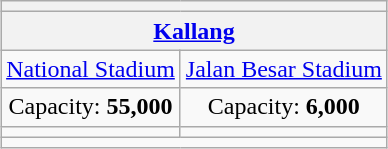<table class="wikitable" style="text-align:center; margin-left: auto; margin-right: auto; border: none;">
<tr>
<th colspan="2"></th>
</tr>
<tr>
<th colspan="2"><a href='#'>Kallang</a></th>
</tr>
<tr>
<td><a href='#'>National Stadium</a></td>
<td><a href='#'>Jalan Besar Stadium</a></td>
</tr>
<tr>
<td>Capacity: <strong>55,000</strong></td>
<td>Capacity: <strong>6,000</strong></td>
</tr>
<tr>
<td></td>
<td></td>
</tr>
<tr>
<td rowspan=1 colspan=2></td>
</tr>
</table>
